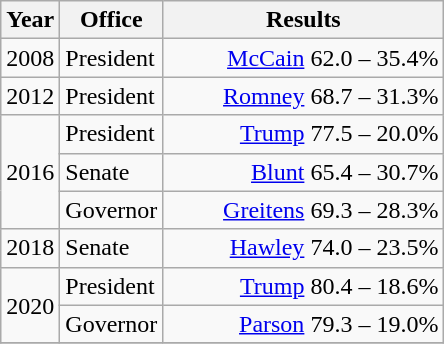<table class=wikitable>
<tr>
<th width="30">Year</th>
<th width="60">Office</th>
<th width="180">Results</th>
</tr>
<tr>
<td rowspan="1">2008</td>
<td>President</td>
<td align="right" ><a href='#'>McCain</a> 62.0 – 35.4%</td>
</tr>
<tr>
<td rowspan="1">2012</td>
<td>President</td>
<td align="right" ><a href='#'>Romney</a> 68.7 – 31.3%</td>
</tr>
<tr>
<td rowspan="3">2016</td>
<td>President</td>
<td align="right" ><a href='#'>Trump</a> 77.5 – 20.0%</td>
</tr>
<tr>
<td>Senate</td>
<td align="right" ><a href='#'>Blunt</a> 65.4 – 30.7%</td>
</tr>
<tr>
<td>Governor</td>
<td align="right" ><a href='#'>Greitens</a> 69.3 – 28.3%</td>
</tr>
<tr>
<td rowspan="1">2018</td>
<td>Senate</td>
<td align="right" ><a href='#'>Hawley</a> 74.0 – 23.5%</td>
</tr>
<tr>
<td rowspan="2">2020</td>
<td>President</td>
<td align="right" ><a href='#'>Trump</a> 80.4 – 18.6%</td>
</tr>
<tr>
<td>Governor</td>
<td align="right" ><a href='#'>Parson</a> 79.3 – 19.0%</td>
</tr>
<tr>
</tr>
</table>
